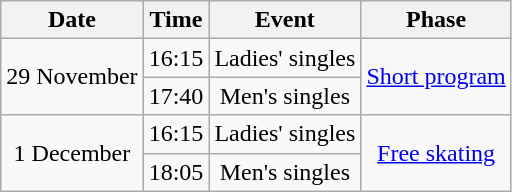<table class="wikitable" style="text-align:center;">
<tr>
<th>Date</th>
<th>Time</th>
<th>Event</th>
<th>Phase</th>
</tr>
<tr>
<td rowspan=2>29 November</td>
<td>16:15</td>
<td>Ladies' singles</td>
<td rowspan=2><a href='#'>Short program</a></td>
</tr>
<tr>
<td>17:40</td>
<td>Men's singles</td>
</tr>
<tr>
<td rowspan=2>1 December</td>
<td>16:15</td>
<td>Ladies' singles</td>
<td rowspan=2><a href='#'>Free skating</a></td>
</tr>
<tr>
<td>18:05</td>
<td>Men's singles</td>
</tr>
</table>
